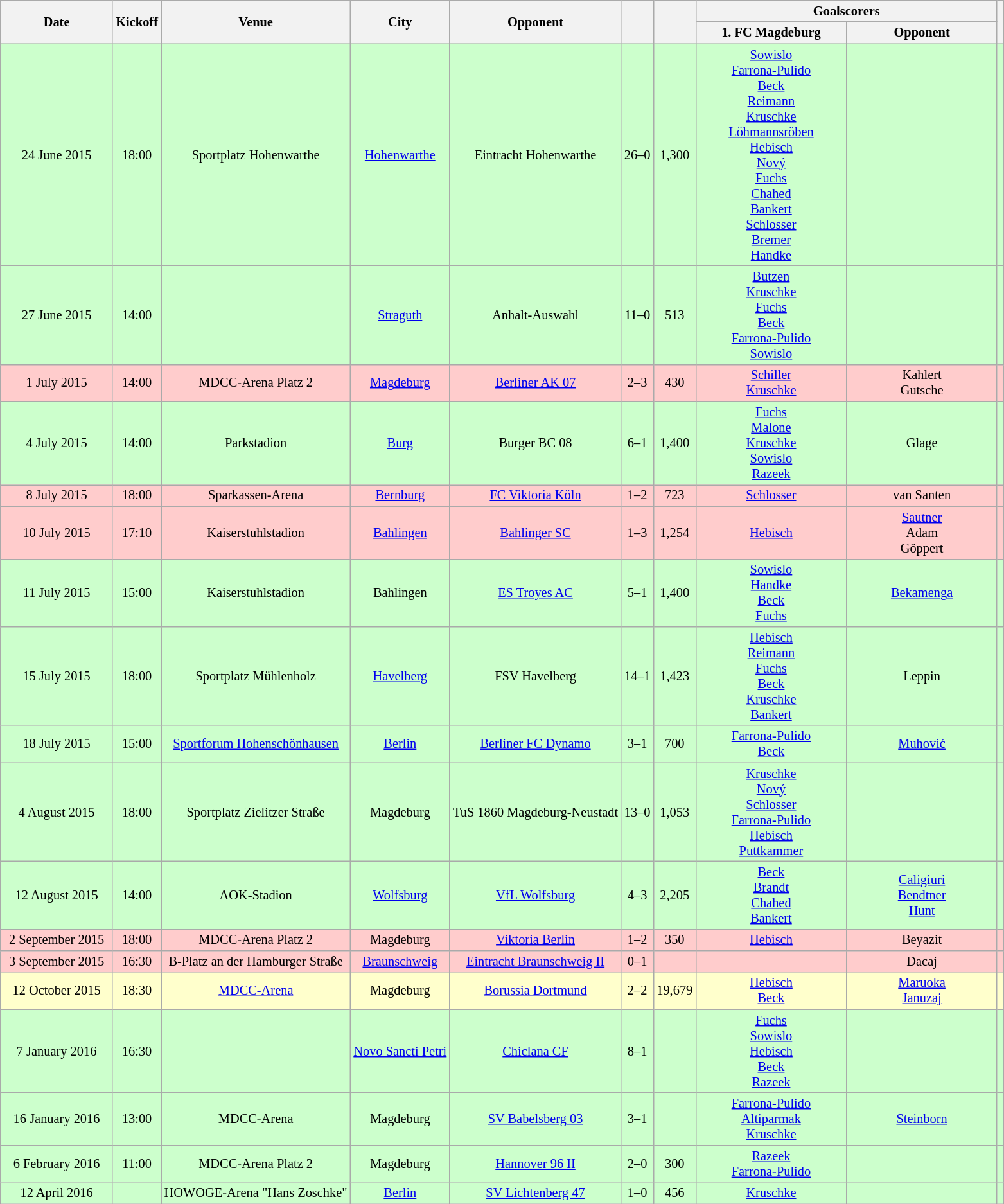<table class="wikitable" Style="text-align: center;font-size:85%">
<tr>
<th rowspan="2" style="width:110px">Date</th>
<th rowspan="2">Kickoff</th>
<th rowspan="2">Venue</th>
<th rowspan="2">City</th>
<th rowspan="2">Opponent</th>
<th rowspan="2"></th>
<th rowspan="2"></th>
<th colspan="2">Goalscorers</th>
<th rowspan="2"></th>
</tr>
<tr>
<th style="width:150px">1. FC Magdeburg</th>
<th style="width:150px">Opponent</th>
</tr>
<tr bgcolor="#CCFFCC">
<td>24 June 2015</td>
<td>18:00</td>
<td>Sportplatz Hohenwarthe</td>
<td><a href='#'>Hohenwarthe</a></td>
<td>Eintracht Hohenwarthe</td>
<td>26–0</td>
<td>1,300</td>
<td><a href='#'>Sowislo</a> <br><a href='#'>Farrona-Pulido</a> <br><a href='#'>Beck</a> <br><a href='#'>Reimann</a> <br><a href='#'>Kruschke</a> <br><a href='#'>Löhmannsröben</a> <br><a href='#'>Hebisch</a> <br><a href='#'>Nový</a> <br><a href='#'>Fuchs</a> <br><a href='#'>Chahed</a> <br><a href='#'>Bankert</a> <br><a href='#'>Schlosser</a> <br><a href='#'>Bremer</a> <br><a href='#'>Handke</a> </td>
<td></td>
<td></td>
</tr>
<tr bgcolor="#CCFFCC">
<td>27 June 2015</td>
<td>14:00</td>
<td></td>
<td><a href='#'>Straguth</a></td>
<td>Anhalt-Auswahl</td>
<td>11–0</td>
<td>513</td>
<td><a href='#'>Butzen</a> <br><a href='#'>Kruschke</a> <br><a href='#'>Fuchs</a> <br><a href='#'>Beck</a> <br><a href='#'>Farrona-Pulido</a> <br><a href='#'>Sowislo</a> </td>
<td></td>
<td></td>
</tr>
<tr bgcolor="#FFCCCC">
<td>1 July 2015</td>
<td>14:00</td>
<td>MDCC-Arena Platz 2</td>
<td><a href='#'>Magdeburg</a></td>
<td><a href='#'>Berliner AK 07</a></td>
<td>2–3</td>
<td>430</td>
<td><a href='#'>Schiller</a> <br><a href='#'>Kruschke</a> </td>
<td>Kahlert <br>Gutsche </td>
<td></td>
</tr>
<tr bgcolor="#CCFFCC">
<td>4 July 2015</td>
<td>14:00</td>
<td>Parkstadion</td>
<td><a href='#'>Burg</a></td>
<td>Burger BC 08</td>
<td>6–1</td>
<td>1,400</td>
<td><a href='#'>Fuchs</a> <br><a href='#'>Malone</a> <br><a href='#'>Kruschke</a> <br><a href='#'>Sowislo</a> <br><a href='#'>Razeek</a> </td>
<td>Glage </td>
<td></td>
</tr>
<tr bgcolor="#FFCCCC">
<td>8 July 2015</td>
<td>18:00</td>
<td>Sparkassen-Arena</td>
<td><a href='#'>Bernburg</a></td>
<td><a href='#'>FC Viktoria Köln</a></td>
<td>1–2</td>
<td>723</td>
<td><a href='#'>Schlosser</a> </td>
<td>van Santen </td>
<td></td>
</tr>
<tr bgcolor="#FFCCCC">
<td>10 July 2015</td>
<td>17:10</td>
<td>Kaiserstuhlstadion</td>
<td><a href='#'>Bahlingen</a></td>
<td><a href='#'>Bahlinger SC</a></td>
<td>1–3</td>
<td>1,254</td>
<td><a href='#'>Hebisch</a> </td>
<td><a href='#'>Sautner</a> <br>Adam <br>Göppert </td>
<td></td>
</tr>
<tr bgcolor="#CCFFCC">
<td>11 July 2015</td>
<td>15:00</td>
<td>Kaiserstuhlstadion</td>
<td>Bahlingen</td>
<td><a href='#'>ES Troyes AC</a></td>
<td>5–1</td>
<td>1,400</td>
<td><a href='#'>Sowislo</a> <br><a href='#'>Handke</a> <br><a href='#'>Beck</a> <br><a href='#'>Fuchs</a> </td>
<td><a href='#'>Bekamenga</a> </td>
<td></td>
</tr>
<tr bgcolor="#CCFFCC">
<td>15 July 2015</td>
<td>18:00</td>
<td>Sportplatz Mühlenholz</td>
<td><a href='#'>Havelberg</a></td>
<td>FSV Havelberg</td>
<td>14–1</td>
<td>1,423</td>
<td><a href='#'>Hebisch</a> <br><a href='#'>Reimann</a> <br><a href='#'>Fuchs</a> <br><a href='#'>Beck</a> <br><a href='#'>Kruschke</a> <br><a href='#'>Bankert</a> </td>
<td>Leppin </td>
<td></td>
</tr>
<tr bgcolor="#CCFFCC">
<td>18 July 2015</td>
<td>15:00</td>
<td><a href='#'>Sportforum Hohenschönhausen</a></td>
<td><a href='#'>Berlin</a></td>
<td><a href='#'>Berliner FC Dynamo</a></td>
<td>3–1</td>
<td>700</td>
<td><a href='#'>Farrona-Pulido</a> <br><a href='#'>Beck</a> </td>
<td><a href='#'>Muhović</a> </td>
<td></td>
</tr>
<tr bgcolor="#CCFFCC">
<td>4 August 2015</td>
<td>18:00</td>
<td>Sportplatz Zielitzer Straße</td>
<td>Magdeburg</td>
<td>TuS 1860 Magdeburg-Neustadt</td>
<td>13–0</td>
<td>1,053</td>
<td><a href='#'>Kruschke</a> <br><a href='#'>Nový</a> <br><a href='#'>Schlosser</a> <br><a href='#'>Farrona-Pulido</a> <br><a href='#'>Hebisch</a> <br><a href='#'>Puttkammer</a> </td>
<td></td>
<td></td>
</tr>
<tr bgcolor="#CCFFCC">
<td>12 August 2015</td>
<td>14:00</td>
<td>AOK-Stadion</td>
<td><a href='#'>Wolfsburg</a></td>
<td><a href='#'>VfL Wolfsburg</a></td>
<td>4–3</td>
<td>2,205</td>
<td><a href='#'>Beck</a> <br><a href='#'>Brandt</a> <br><a href='#'>Chahed</a> <br><a href='#'>Bankert</a> </td>
<td><a href='#'>Caligiuri</a> <br><a href='#'>Bendtner</a> <br><a href='#'>Hunt</a> </td>
<td></td>
</tr>
<tr bgcolor="#FFCCCC">
<td>2 September 2015</td>
<td>18:00</td>
<td>MDCC-Arena Platz 2</td>
<td>Magdeburg</td>
<td><a href='#'>Viktoria Berlin</a></td>
<td>1–2</td>
<td>350</td>
<td><a href='#'>Hebisch</a> </td>
<td>Beyazit </td>
<td></td>
</tr>
<tr bgcolor="#FFCCCC">
<td>3 September 2015</td>
<td>16:30</td>
<td>B-Platz an der Hamburger Straße</td>
<td><a href='#'>Braunschweig</a></td>
<td><a href='#'>Eintracht Braunschweig II</a></td>
<td>0–1</td>
<td></td>
<td></td>
<td>Dacaj </td>
<td></td>
</tr>
<tr bgcolor="#FFFFCC">
<td>12 October 2015</td>
<td>18:30</td>
<td><a href='#'>MDCC-Arena</a></td>
<td>Magdeburg</td>
<td><a href='#'>Borussia Dortmund</a></td>
<td>2–2</td>
<td>19,679</td>
<td><a href='#'>Hebisch</a> <br><a href='#'>Beck</a> </td>
<td><a href='#'>Maruoka</a> <br><a href='#'>Januzaj</a> </td>
<td></td>
</tr>
<tr bgcolor="#CCFFCC">
<td>7 January 2016</td>
<td>16:30</td>
<td></td>
<td><a href='#'>Novo Sancti Petri</a></td>
<td><a href='#'>Chiclana CF</a></td>
<td>8–1</td>
<td></td>
<td><a href='#'>Fuchs</a> <br><a href='#'>Sowislo</a> <br><a href='#'>Hebisch</a> <br><a href='#'>Beck</a> <br><a href='#'>Razeek</a> </td>
<td></td>
<td></td>
</tr>
<tr bgcolor="#CCFFCC">
<td>16 January 2016</td>
<td>13:00</td>
<td>MDCC-Arena</td>
<td>Magdeburg</td>
<td><a href='#'>SV Babelsberg 03</a></td>
<td>3–1</td>
<td></td>
<td><a href='#'>Farrona-Pulido</a> <br><a href='#'>Altiparmak</a> <br><a href='#'>Kruschke</a> </td>
<td><a href='#'>Steinborn</a> </td>
<td></td>
</tr>
<tr bgcolor="#CCFFCC">
<td>6 February 2016</td>
<td>11:00</td>
<td>MDCC-Arena Platz 2</td>
<td>Magdeburg</td>
<td><a href='#'>Hannover 96 II</a></td>
<td>2–0</td>
<td>300</td>
<td><a href='#'>Razeek</a> <br><a href='#'>Farrona-Pulido</a> </td>
<td></td>
<td></td>
</tr>
<tr bgcolor="#CCFFCC">
<td>12 April 2016</td>
<td></td>
<td>HOWOGE-Arena "Hans Zoschke"</td>
<td><a href='#'>Berlin</a></td>
<td><a href='#'>SV Lichtenberg 47</a></td>
<td>1–0</td>
<td>456</td>
<td><a href='#'>Kruschke</a> </td>
<td></td>
<td></td>
</tr>
</table>
